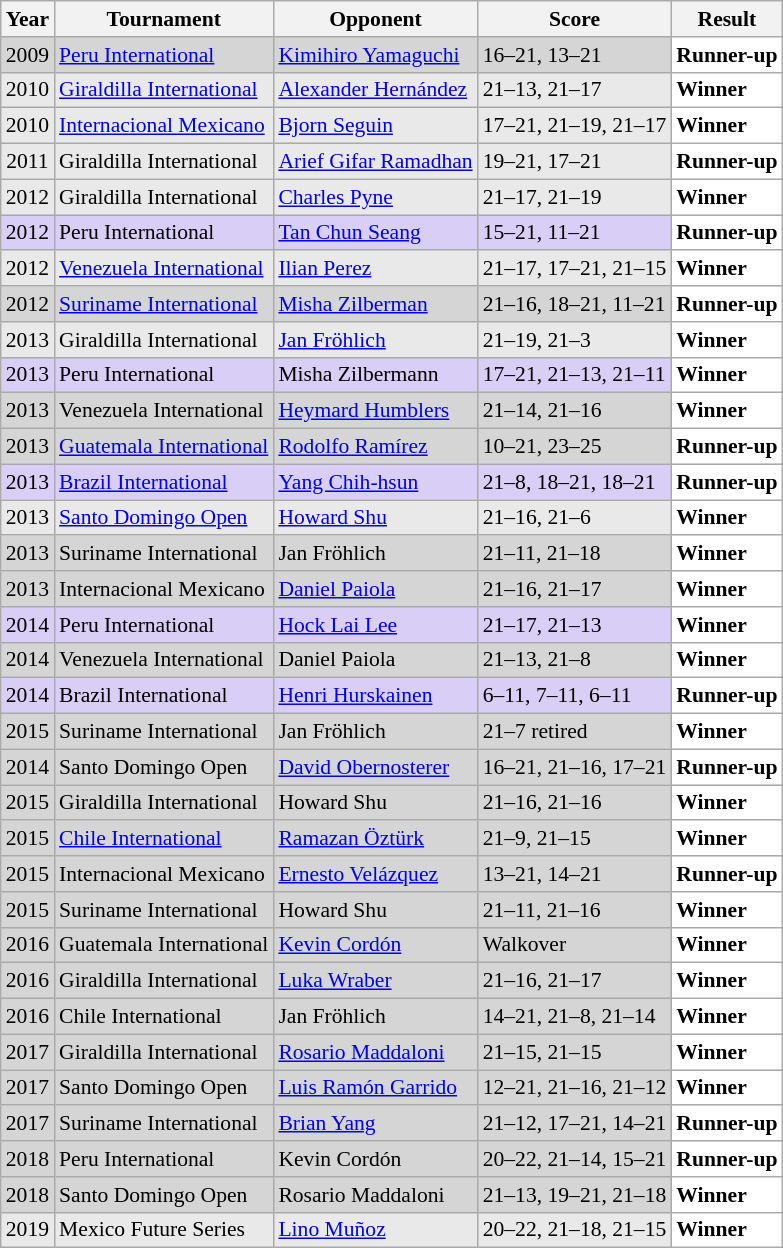<table class="sortable wikitable" style="font-size: 90%;">
<tr>
<th>Year</th>
<th>Tournament</th>
<th>Opponent</th>
<th>Score</th>
<th>Result</th>
</tr>
<tr style="background:#D5D5D5">
<td align="center">2009</td>
<td align="left"><a href='#'>Peru International</a></td>
<td align="left"> <a href='#'>Kimihiro Yamaguchi</a></td>
<td align="left">16–21, 13–21</td>
<td style="text-align:left; background:white"> <strong>Runner-up</strong></td>
</tr>
<tr style="background:#E9E9E9">
<td align="center">2010</td>
<td align="left"><a href='#'>Giraldilla International</a></td>
<td align="left"> <a href='#'>Alexander Hernández</a></td>
<td align="left">21–13, 21–17</td>
<td style="text-align:left; background:white"> <strong>Winner</strong></td>
</tr>
<tr style="background:#E9E9E9">
<td align="center">2010</td>
<td align="left"><a href='#'>Internacional Mexicano</a></td>
<td align="left"> <a href='#'>Bjorn Seguin</a></td>
<td align="left">17–21, 21–19, 21–17</td>
<td style="text-align:left; background:white"> <strong>Winner</strong></td>
</tr>
<tr style="background:#E9E9E9">
<td align="center">2011</td>
<td align="left">Giraldilla International</td>
<td align="left"> <a href='#'>Arief Gifar Ramadhan</a></td>
<td align="left">19–21, 17–21</td>
<td style="text-align:left; background:white"> <strong>Runner-up</strong></td>
</tr>
<tr style="background:#E9E9E9">
<td align="center">2012</td>
<td align="left">Giraldilla International</td>
<td align="left"> <a href='#'>Charles Pyne</a></td>
<td align="left">21–17, 21–19</td>
<td style="text-align:left; background:white"> <strong>Winner</strong></td>
</tr>
<tr style="background:#D8CEF6">
<td align="center">2012</td>
<td align="left">Peru International</td>
<td align="left"> <a href='#'>Tan Chun Seang</a></td>
<td align="left">15–21, 11–21</td>
<td style="text-align:left; background:white"> <strong>Runner-up</strong></td>
</tr>
<tr style="background:#E9E9E9">
<td align="center">2012</td>
<td align="left"><a href='#'>Venezuela International</a></td>
<td align="left"> <a href='#'>Ilian Perez</a></td>
<td align="left">21–17, 17–21, 21–15</td>
<td style="text-align:left; background:white"> <strong>Winner</strong></td>
</tr>
<tr style="background:#D5D5D5">
<td align="center">2012</td>
<td align="left"><a href='#'>Suriname International</a></td>
<td align="left"> <a href='#'>Misha Zilberman</a></td>
<td align="left">21–16, 18–21, 11–21</td>
<td style="text-align:left; background:white"> <strong>Runner-up</strong></td>
</tr>
<tr style="background:#E9E9E9">
<td align="center">2013</td>
<td align="left">Giraldilla International</td>
<td align="left"> <a href='#'>Jan Fröhlich</a></td>
<td align="left">21–19, 21–3</td>
<td style="text-align:left; background:white"> <strong>Winner</strong></td>
</tr>
<tr style="background:#D8CEF6">
<td align="center">2013</td>
<td align="left">Peru International</td>
<td align="left"> Misha Zilbermann</td>
<td align="left">17–21, 21–13, 21–11</td>
<td style="text-align:left; background:white"> <strong>Winner</strong></td>
</tr>
<tr style="background:#D5D5D5">
<td align="center">2013</td>
<td align="left">Venezuela International</td>
<td align="left"> <a href='#'>Heymard Humblers</a></td>
<td align="left">21–14, 21–16</td>
<td style="text-align:left; background:white"> <strong>Winner</strong></td>
</tr>
<tr style="background:#D5D5D5">
<td align="center">2013</td>
<td align="left"><a href='#'>Guatemala International</a></td>
<td align="left"> <a href='#'>Rodolfo Ramírez</a></td>
<td align="left">10–21, 23–25</td>
<td style="text-align:left; background:white"> <strong>Runner-up</strong></td>
</tr>
<tr style="background:#D8CEF6">
<td align="center">2013</td>
<td align="left"><a href='#'>Brazil International</a></td>
<td align="left"> <a href='#'>Yang Chih-hsun</a></td>
<td align="left">21–8, 18–21, 18–21</td>
<td style="text-align:left; background:white"> <strong>Runner-up</strong></td>
</tr>
<tr style="background:#E9E9E9">
<td align="center">2013</td>
<td align="left"><a href='#'>Santo Domingo Open</a></td>
<td align="left"> <a href='#'>Howard Shu</a></td>
<td align="left">21–16, 21–6</td>
<td style="text-align:left; background:white"> <strong>Winner</strong></td>
</tr>
<tr style="background:#D5D5D5">
<td align="center">2013</td>
<td align="left">Suriname International</td>
<td align="left"> Jan Fröhlich</td>
<td align="left">21–11, 21–18</td>
<td style="text-align:left; background:white"> <strong>Winner</strong></td>
</tr>
<tr style="background:#D5D5D5">
<td align="center">2013</td>
<td align="left">Internacional Mexicano</td>
<td align="left"> <a href='#'>Daniel Paiola</a></td>
<td align="left">21–16, 21–17</td>
<td style="text-align:left; background:white"> <strong>Winner</strong></td>
</tr>
<tr style="background:#D8CEF6">
<td align="center">2014</td>
<td align="left">Peru International</td>
<td align="left"> <a href='#'>Hock Lai Lee</a></td>
<td align="left">21–17, 21–13</td>
<td style="text-align:left; background:white"> <strong>Winner</strong></td>
</tr>
<tr style="background:#D5D5D5">
<td align="center">2014</td>
<td align="left">Venezuela International</td>
<td align="left"> Daniel Paiola</td>
<td align="left">21–13, 21–8</td>
<td style="text-align:left; background:white"> <strong>Winner</strong></td>
</tr>
<tr style="background:#D8CEF6">
<td align="center">2014</td>
<td align="left">Brazil International</td>
<td align="left"> <a href='#'>Henri Hurskainen</a></td>
<td align="left">6–11, 7–11, 6–11</td>
<td style="text-align:left; background:white"> <strong>Runner-up</strong></td>
</tr>
<tr style="background:#D5D5D5">
<td align="center">2015</td>
<td align="left">Suriname International</td>
<td align="left"> Jan Fröhlich</td>
<td align="left">21–7 retired</td>
<td style="text-align:left; background:white"> <strong>Winner</strong></td>
</tr>
<tr style="background:#D5D5D5">
<td align="center">2014</td>
<td align="left">Santo Domingo Open</td>
<td align="left"> <a href='#'>David Obernosterer</a></td>
<td align="left">16–21, 21–16, 17–21</td>
<td style="text-align:left; background:white"> <strong>Runner-up</strong></td>
</tr>
<tr style="background:#D5D5D5">
<td align="center">2015</td>
<td align="left">Giraldilla International</td>
<td align="left"> Howard Shu</td>
<td align="left">21–16, 21–16</td>
<td style="text-align:left; background:white"> <strong>Winner</strong></td>
</tr>
<tr style="background:#D5D5D5">
<td align="center">2015</td>
<td align="left"><a href='#'>Chile International</a></td>
<td align="left"> <a href='#'>Ramazan Öztürk</a></td>
<td align="left">21–9, 21–15</td>
<td style="text-align:left; background:white"> <strong>Winner</strong></td>
</tr>
<tr style="background:#D5D5D5">
<td align="center">2015</td>
<td align="left">Internacional Mexicano</td>
<td align="left"> <a href='#'>Ernesto Velázquez</a></td>
<td align="left">13–21, 14–21</td>
<td style="text-align:left; background:white"> <strong>Runner-up</strong></td>
</tr>
<tr style="background:#D5D5D5">
<td align="center">2015</td>
<td align="left">Suriname International</td>
<td align="left"> Howard Shu</td>
<td align="left">21–11, 21–16</td>
<td style="text-align:left; background:white"> <strong>Winner</strong></td>
</tr>
<tr style="background:#D5D5D5">
<td align="center">2016</td>
<td align="left">Guatemala International</td>
<td align="left"> <a href='#'>Kevin Cordón</a></td>
<td align="left">Walkover</td>
<td style="text-align:left; background:white"> <strong>Winner</strong></td>
</tr>
<tr style="background:#D5D5D5">
<td align="center">2016</td>
<td align="left">Giraldilla International</td>
<td align="left"> <a href='#'>Luka Wraber</a></td>
<td align="left">21–16, 21–17</td>
<td style="text-align:left; background:white"> <strong>Winner</strong></td>
</tr>
<tr style="background:#D5D5D5">
<td align="center">2016</td>
<td align="left">Chile International</td>
<td align="left"> Jan Fröhlich</td>
<td align="left">14–21, 21–8, 21–14</td>
<td style="text-align:left; background:white"> <strong>Winner</strong></td>
</tr>
<tr style="background:#D5D5D5">
<td align="center">2017</td>
<td align="left">Giraldilla International</td>
<td align="left"> <a href='#'>Rosario Maddaloni</a></td>
<td align="left">21–15, 21–15</td>
<td style="text-align:left; background:white"> <strong>Winner</strong></td>
</tr>
<tr style="background:#D5D5D5">
<td align="center">2017</td>
<td align="left">Santo Domingo Open</td>
<td align="left"> <a href='#'>Luis Ramón Garrido</a></td>
<td align="left">12–21, 21–16, 21–12</td>
<td style="text-align:left; background:white"> <strong>Winner</strong></td>
</tr>
<tr style="background:#D5D5D5">
<td align="center">2017</td>
<td align="left">Suriname International</td>
<td align="left"> <a href='#'>Brian Yang</a></td>
<td align="left">21–12, 17–21, 14–21</td>
<td style="text-align:left; background:white"> <strong>Runner-up</strong></td>
</tr>
<tr style="background:#D5D5D5">
<td align="center">2018</td>
<td align="left">Peru International</td>
<td align="left"> Kevin Cordón</td>
<td align="left">20–22, 21–14, 15–21</td>
<td style="text-align:left; background:white"> <strong>Runner-up</strong></td>
</tr>
<tr style="background:#D5D5D5">
<td align="center">2018</td>
<td align="left">Santo Domingo Open</td>
<td align="left"> Rosario Maddaloni</td>
<td align="left">21–13, 19–21, 21–18</td>
<td style="text-align:left; background:white"> <strong>Winner</strong></td>
</tr>
<tr style="background:#E9E9E9">
<td align="center">2019</td>
<td align="left">Mexico Future Series</td>
<td align="left"> <a href='#'>Lino Muñoz</a></td>
<td align="left">20–22, 21–18, 21–15</td>
<td style="text-align:left; background:white"> <strong>Winner</strong></td>
</tr>
</table>
